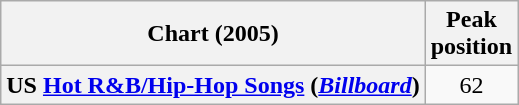<table class="wikitable sortable plainrowheaders" style="text-align:center">
<tr>
<th>Chart (2005)</th>
<th>Peak<br>position</th>
</tr>
<tr>
<th scope="row">US <a href='#'>Hot R&B/Hip-Hop Songs</a> (<em><a href='#'>Billboard</a></em>)</th>
<td align="center">62</td>
</tr>
</table>
